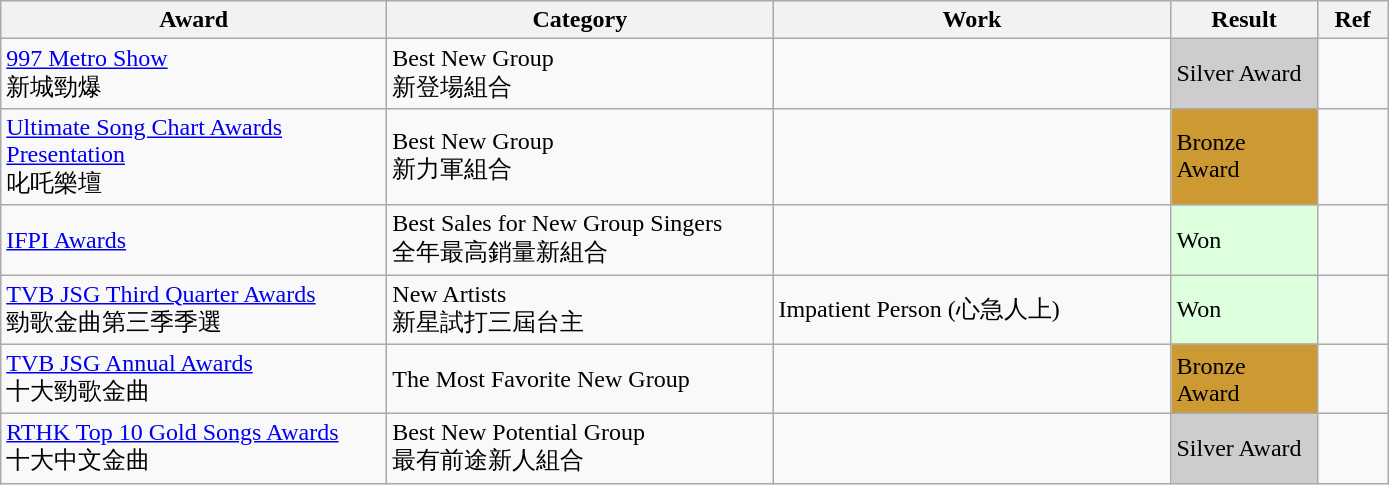<table class="wikitable">
<tr>
<th width="250">Award</th>
<th width="250">Category</th>
<th width="258">Work</th>
<th width="90">Result</th>
<th width="40">Ref</th>
</tr>
<tr>
<td><a href='#'>997 Metro Show</a> <br> 新城勁爆</td>
<td>Best New Group <br> 新登場組合</td>
<td></td>
<td style="background: #cdcdcd"><div>Silver Award</div></td>
<td align="center"></td>
</tr>
<tr>
<td><a href='#'>Ultimate Song Chart Awards Presentation</a> <br> 叱吒樂壇</td>
<td>Best New Group <br> 新力軍組合</td>
<td></td>
<td style="background: #CC9933"><div>Bronze Award</div></td>
<td align="center"></td>
</tr>
<tr>
<td><a href='#'>IFPI Awards</a></td>
<td>Best Sales for New Group Singers <br> 全年最高銷量新組合</td>
<td></td>
<td style="background: #ddffdd"><div>Won</div></td>
<td align="center"></td>
</tr>
<tr>
<td><a href='#'>TVB JSG Third Quarter Awards</a><br>勁歌金曲第三季季選</td>
<td>New Artists <br> 新星試打三屆台主</td>
<td>Impatient Person (心急人上)</td>
<td style="background: #ddffdd"><div>Won</div></td>
<td align="center"></td>
</tr>
<tr>
<td><a href='#'>TVB JSG Annual Awards</a><br>十大勁歌金曲</td>
<td>The Most Favorite New Group <br></td>
<td></td>
<td style="background:#CC9933"><div>Bronze Award</div></td>
<td align="center"></td>
</tr>
<tr>
<td><a href='#'>RTHK Top 10 Gold Songs Awards</a> <br>十大中文金曲</td>
<td>Best New Potential Group <br> 最有前途新人組合</td>
<td></td>
<td style="background:#cdcdcd"><div>Silver Award</div></td>
<td align="center"></td>
</tr>
</table>
